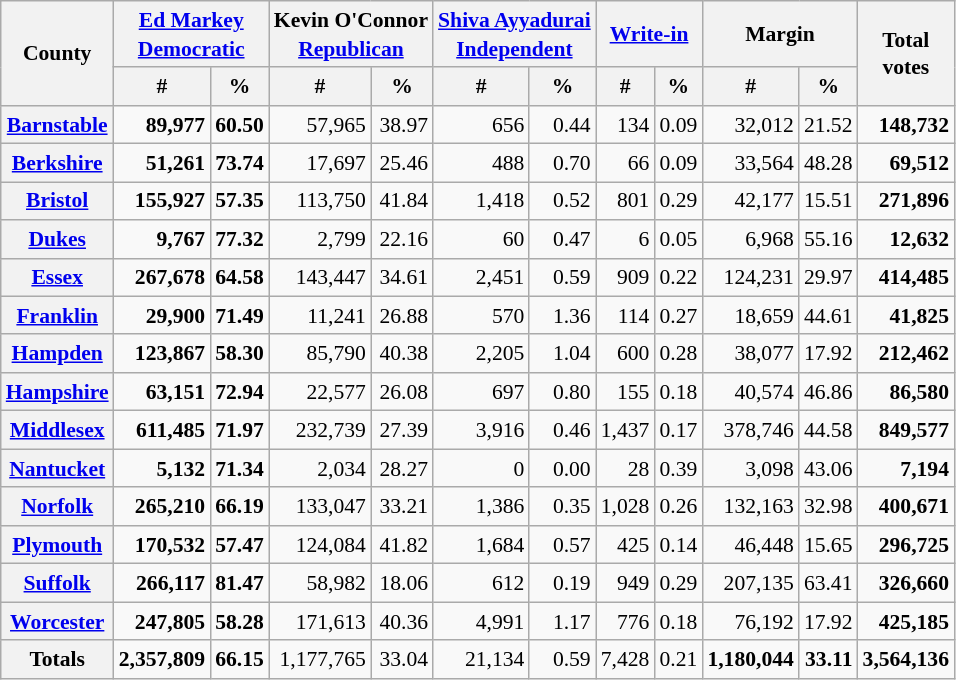<table class="wikitable sortable" style="text-align:right;font-size:90%;line-height:1.3">
<tr>
<th rowspan="2">County</th>
<th colspan="2"><a href='#'>Ed Markey</a><br><a href='#'>Democratic</a></th>
<th colspan="2">Kevin O'Connor<br><a href='#'>Republican</a></th>
<th colspan="2"><a href='#'>Shiva Ayyadurai</a><br><a href='#'>Independent</a></th>
<th colspan="2"><a href='#'>Write-in</a></th>
<th colspan="2">Margin</th>
<th rowspan="2">Total<br>votes</th>
</tr>
<tr>
<th data-sort-type="number">#</th>
<th data-sort-type="number">%</th>
<th data-sort-type="number">#</th>
<th data-sort-type="number">%</th>
<th data-sort-type="number">#</th>
<th data-sort-type="number">%</th>
<th data-sort-type="number">#</th>
<th data-sort-type="number">%</th>
<th data-sort-type="number">#</th>
<th data-sort-type="number">%</th>
</tr>
<tr>
<th><a href='#'>Barnstable</a></th>
<td><strong>89,977</strong></td>
<td><strong>60.50</strong></td>
<td>57,965</td>
<td>38.97</td>
<td>656</td>
<td>0.44</td>
<td>134</td>
<td>0.09</td>
<td>32,012</td>
<td>21.52</td>
<td><strong>148,732</strong></td>
</tr>
<tr>
<th><a href='#'>Berkshire</a></th>
<td><strong>51,261</strong></td>
<td><strong>73.74</strong></td>
<td>17,697</td>
<td>25.46</td>
<td>488</td>
<td>0.70</td>
<td>66</td>
<td>0.09</td>
<td>33,564</td>
<td>48.28</td>
<td><strong>69,512</strong></td>
</tr>
<tr>
<th><a href='#'>Bristol</a></th>
<td><strong>155,927</strong></td>
<td><strong>57.35</strong></td>
<td>113,750</td>
<td>41.84</td>
<td>1,418</td>
<td>0.52</td>
<td>801</td>
<td>0.29</td>
<td>42,177</td>
<td>15.51</td>
<td><strong>271,896</strong></td>
</tr>
<tr>
<th><a href='#'>Dukes</a></th>
<td><strong>9,767</strong></td>
<td><strong>77.32</strong></td>
<td>2,799</td>
<td>22.16</td>
<td>60</td>
<td>0.47</td>
<td>6</td>
<td>0.05</td>
<td>6,968</td>
<td>55.16</td>
<td><strong>12,632</strong></td>
</tr>
<tr>
<th><a href='#'>Essex</a></th>
<td><strong>267,678</strong></td>
<td><strong>64.58</strong></td>
<td>143,447</td>
<td>34.61</td>
<td>2,451</td>
<td>0.59</td>
<td>909</td>
<td>0.22</td>
<td>124,231</td>
<td>29.97</td>
<td><strong>414,485</strong></td>
</tr>
<tr>
<th><a href='#'>Franklin</a></th>
<td><strong>29,900</strong></td>
<td><strong>71.49</strong></td>
<td>11,241</td>
<td>26.88</td>
<td>570</td>
<td>1.36</td>
<td>114</td>
<td>0.27</td>
<td>18,659</td>
<td>44.61</td>
<td><strong>41,825</strong></td>
</tr>
<tr>
<th><a href='#'>Hampden</a></th>
<td><strong>123,867</strong></td>
<td><strong>58.30</strong></td>
<td>85,790</td>
<td>40.38</td>
<td>2,205</td>
<td>1.04</td>
<td>600</td>
<td>0.28</td>
<td>38,077</td>
<td>17.92</td>
<td><strong>212,462</strong></td>
</tr>
<tr>
<th><a href='#'>Hampshire</a></th>
<td><strong>63,151</strong></td>
<td><strong>72.94</strong></td>
<td>22,577</td>
<td>26.08</td>
<td>697</td>
<td>0.80</td>
<td>155</td>
<td>0.18</td>
<td>40,574</td>
<td>46.86</td>
<td><strong>86,580</strong></td>
</tr>
<tr>
<th><a href='#'>Middlesex</a></th>
<td><strong>611,485</strong></td>
<td><strong>71.97</strong></td>
<td>232,739</td>
<td>27.39</td>
<td>3,916</td>
<td>0.46</td>
<td>1,437</td>
<td>0.17</td>
<td>378,746</td>
<td>44.58</td>
<td><strong>849,577</strong></td>
</tr>
<tr>
<th><a href='#'>Nantucket</a></th>
<td><strong>5,132</strong></td>
<td><strong>71.34</strong></td>
<td>2,034</td>
<td>28.27</td>
<td>0</td>
<td>0.00</td>
<td>28</td>
<td>0.39</td>
<td>3,098</td>
<td>43.06</td>
<td><strong>7,194</strong></td>
</tr>
<tr>
<th><a href='#'>Norfolk</a></th>
<td><strong>265,210</strong></td>
<td><strong>66.19</strong></td>
<td>133,047</td>
<td>33.21</td>
<td>1,386</td>
<td>0.35</td>
<td>1,028</td>
<td>0.26</td>
<td>132,163</td>
<td>32.98</td>
<td><strong>400,671</strong></td>
</tr>
<tr>
<th><a href='#'>Plymouth</a></th>
<td><strong>170,532</strong></td>
<td><strong>57.47</strong></td>
<td>124,084</td>
<td>41.82</td>
<td>1,684</td>
<td>0.57</td>
<td>425</td>
<td>0.14</td>
<td>46,448</td>
<td>15.65</td>
<td><strong>296,725</strong></td>
</tr>
<tr>
<th><a href='#'>Suffolk</a></th>
<td><strong>266,117</strong></td>
<td><strong>81.47</strong></td>
<td>58,982</td>
<td>18.06</td>
<td>612</td>
<td>0.19</td>
<td>949</td>
<td>0.29</td>
<td>207,135</td>
<td>63.41</td>
<td><strong>326,660</strong></td>
</tr>
<tr>
<th><a href='#'>Worcester</a></th>
<td><strong>247,805</strong></td>
<td><strong>58.28</strong></td>
<td>171,613</td>
<td>40.36</td>
<td>4,991</td>
<td>1.17</td>
<td>776</td>
<td>0.18</td>
<td>76,192</td>
<td>17.92</td>
<td><strong>425,185</strong></td>
</tr>
<tr class=sortbottom>
<th>Totals</th>
<td><strong>2,357,809</strong></td>
<td><strong>66.15</strong></td>
<td>1,177,765</td>
<td>33.04</td>
<td>21,134</td>
<td>0.59</td>
<td>7,428</td>
<td>0.21</td>
<td><strong>1,180,044</strong></td>
<td><strong>33.11</strong></td>
<td><strong>3,564,136</strong></td>
</tr>
</table>
